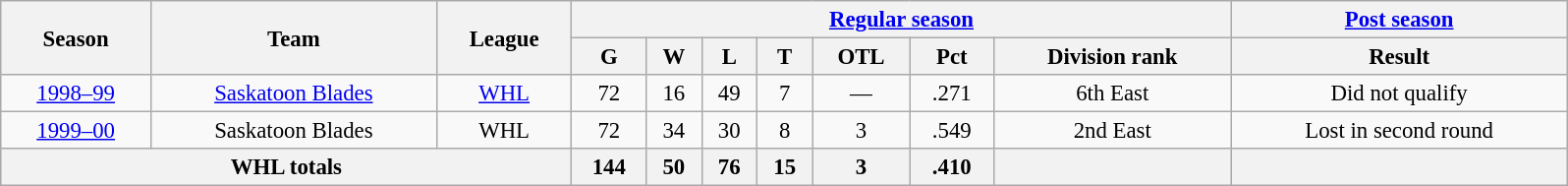<table class="wikitable" style="font-size: 95%; text-align:center; width:70em;">
<tr>
<th rowspan="2">Season</th>
<th rowspan="2">Team</th>
<th rowspan="2">League</th>
<th colspan="7"><a href='#'>Regular season</a></th>
<th colspan="1"><a href='#'>Post season</a></th>
</tr>
<tr>
<th>G</th>
<th>W</th>
<th>L</th>
<th>T</th>
<th>OTL</th>
<th>Pct</th>
<th>Division rank</th>
<th>Result</th>
</tr>
<tr>
<td><a href='#'>1998–99</a></td>
<td><a href='#'>Saskatoon Blades</a></td>
<td><a href='#'>WHL</a></td>
<td>72</td>
<td>16</td>
<td>49</td>
<td>7</td>
<td>—</td>
<td>.271</td>
<td>6th East</td>
<td>Did not qualify</td>
</tr>
<tr>
<td><a href='#'>1999–00</a></td>
<td>Saskatoon Blades</td>
<td>WHL</td>
<td>72</td>
<td>34</td>
<td>30</td>
<td>8</td>
<td>3</td>
<td>.549</td>
<td>2nd East</td>
<td>Lost in second round</td>
</tr>
<tr bgcolor="#e0e0e0">
<th colspan="3">WHL totals</th>
<th>144</th>
<th>50</th>
<th>76</th>
<th>15</th>
<th>3</th>
<th>.410</th>
<th></th>
<th></th>
</tr>
</table>
